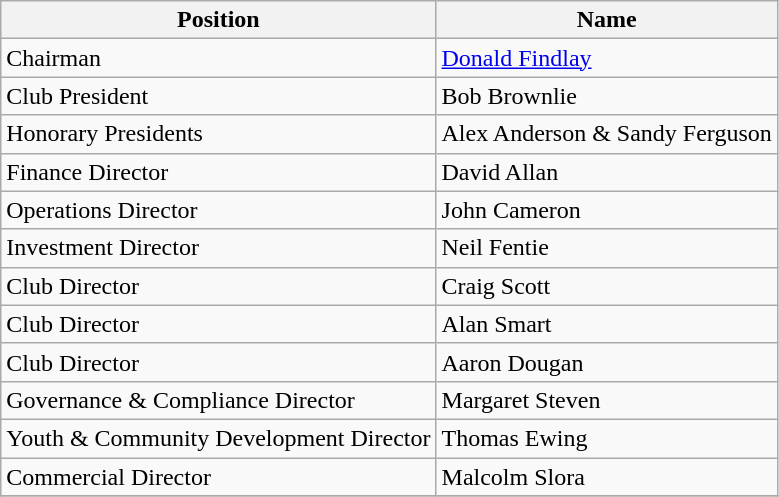<table class="wikitable">
<tr>
<th>Position</th>
<th>Name</th>
</tr>
<tr>
<td>Chairman</td>
<td><a href='#'>Donald Findlay</a></td>
</tr>
<tr>
<td>Club President</td>
<td>Bob Brownlie</td>
</tr>
<tr>
<td>Honorary Presidents</td>
<td>Alex Anderson & Sandy Ferguson</td>
</tr>
<tr>
<td>Finance Director</td>
<td>David Allan</td>
</tr>
<tr>
<td>Operations Director</td>
<td>John Cameron</td>
</tr>
<tr>
<td>Investment Director</td>
<td>Neil Fentie</td>
</tr>
<tr>
<td>Club Director</td>
<td>Craig Scott</td>
</tr>
<tr>
<td>Club Director</td>
<td>Alan Smart</td>
</tr>
<tr>
<td>Club Director</td>
<td>Aaron Dougan</td>
</tr>
<tr>
<td>Governance & Compliance Director</td>
<td>Margaret Steven</td>
</tr>
<tr>
<td>Youth & Community Development Director</td>
<td>Thomas Ewing</td>
</tr>
<tr>
<td>Commercial Director</td>
<td>Malcolm Slora</td>
</tr>
<tr>
</tr>
</table>
